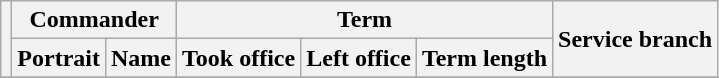<table class="wikitable sortable" style="text-align:center;">
<tr>
<th rowspan=2></th>
<th colspan=2>Commander</th>
<th colspan=3>Term</th>
<th rowspan=2>Service branch</th>
</tr>
<tr>
<th>Portrait</th>
<th>Name</th>
<th>Took office</th>
<th>Left office</th>
<th>Term length</th>
</tr>
<tr>
</tr>
</table>
